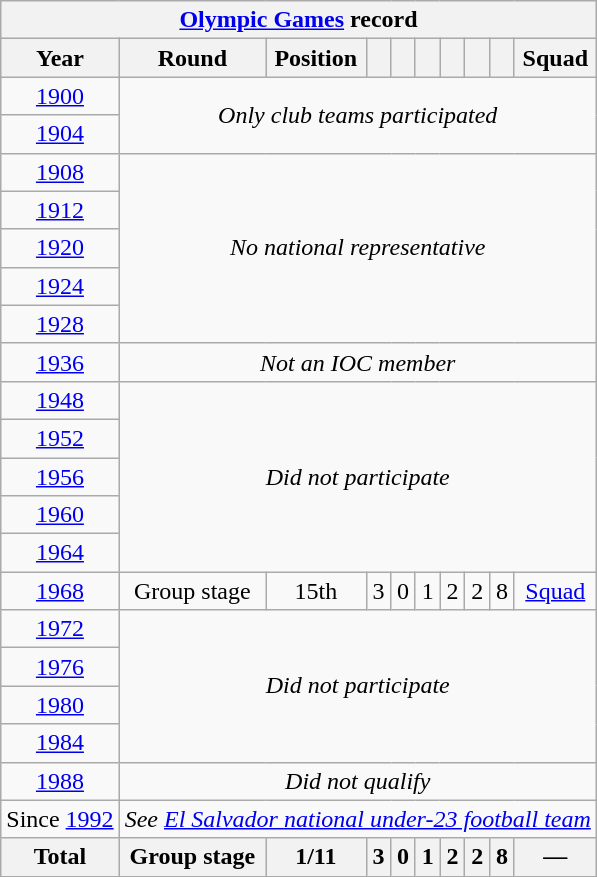<table class="wikitable" style="text-align: center;">
<tr>
<th colspan=10><a href='#'>Olympic Games</a> record</th>
</tr>
<tr>
<th>Year</th>
<th>Round</th>
<th>Position</th>
<th></th>
<th></th>
<th></th>
<th></th>
<th></th>
<th></th>
<th>Squad</th>
</tr>
<tr>
<td> <a href='#'>1900</a></td>
<td colspan=9 rowspan=2><em>Only club teams participated</em></td>
</tr>
<tr>
<td> <a href='#'>1904</a></td>
</tr>
<tr>
<td> <a href='#'>1908</a></td>
<td colspan=9 rowspan=5><em>No national representative</em></td>
</tr>
<tr>
<td> <a href='#'>1912</a></td>
</tr>
<tr>
<td> <a href='#'>1920</a></td>
</tr>
<tr>
<td> <a href='#'>1924</a></td>
</tr>
<tr>
<td> <a href='#'>1928</a></td>
</tr>
<tr>
<td> <a href='#'>1936</a></td>
<td colspan=9><em>Not an IOC member</em></td>
</tr>
<tr>
<td> <a href='#'>1948</a></td>
<td colspan=9 rowspan=5><em>Did not participate</em></td>
</tr>
<tr>
<td> <a href='#'>1952</a></td>
</tr>
<tr>
<td> <a href='#'>1956</a></td>
</tr>
<tr>
<td> <a href='#'>1960</a></td>
</tr>
<tr>
<td> <a href='#'>1964</a></td>
</tr>
<tr>
<td> <a href='#'>1968</a></td>
<td>Group stage</td>
<td>15th</td>
<td>3</td>
<td>0</td>
<td>1</td>
<td>2</td>
<td>2</td>
<td>8</td>
<td><a href='#'>Squad</a></td>
</tr>
<tr>
<td> <a href='#'>1972</a></td>
<td colspan=9 rowspan=4><em>Did not participate</em></td>
</tr>
<tr>
<td> <a href='#'>1976</a></td>
</tr>
<tr>
<td> <a href='#'>1980</a></td>
</tr>
<tr>
<td> <a href='#'>1984</a></td>
</tr>
<tr>
<td> <a href='#'>1988</a></td>
<td colspan=9><em>Did not qualify</em></td>
</tr>
<tr>
<td>Since <a href='#'>1992</a></td>
<td colspan=9><em>See <a href='#'>El Salvador national under-23 football team</a></em></td>
</tr>
<tr>
<th>Total</th>
<th>Group stage</th>
<th>1/11</th>
<th>3</th>
<th>0</th>
<th>1</th>
<th>2</th>
<th>2</th>
<th>8</th>
<th>—</th>
</tr>
</table>
